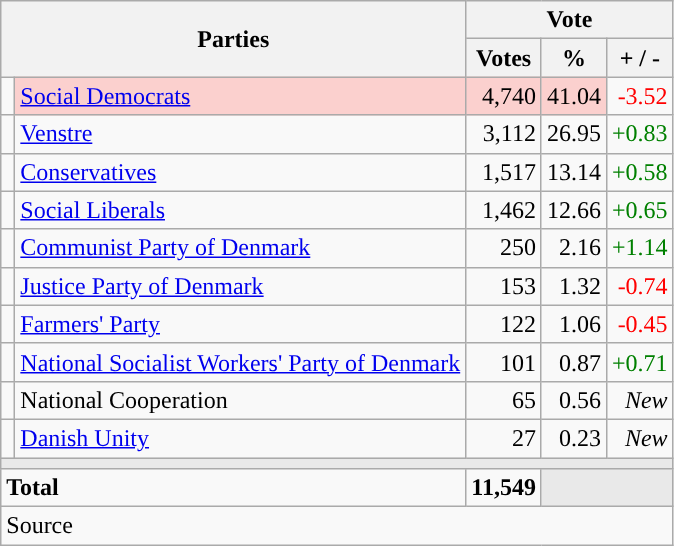<table class="wikitable" style="text-align:right;">
<tr>
<th style="text-align:centre;" rowspan="2" colspan="2" width="225">Parties</th>
<th colspan="3">Vote</th>
</tr>
<tr>
<th width="15">Votes</th>
<th width="15">%</th>
<th width="15">+ / -</th>
</tr>
<tr>
<td width="2" style="color:inherit;background:"></td>
<td bgcolor=#fbd0ce  align="left"><a href='#'>Social Democrats</a></td>
<td bgcolor=#fbd0ce>4,740</td>
<td bgcolor=#fbd0ce>41.04</td>
<td style=color:red;>-3.52</td>
</tr>
<tr>
<td width="2" style="color:inherit;background:"></td>
<td align="left"><a href='#'>Venstre</a></td>
<td>3,112</td>
<td>26.95</td>
<td style=color:green;>+0.83</td>
</tr>
<tr>
<td width="2" style="color:inherit;background:"></td>
<td align="left"><a href='#'>Conservatives</a></td>
<td>1,517</td>
<td>13.14</td>
<td style=color:green;>+0.58</td>
</tr>
<tr>
<td width="2" style="color:inherit;background:"></td>
<td align="left"><a href='#'>Social Liberals</a></td>
<td>1,462</td>
<td>12.66</td>
<td style=color:green;>+0.65</td>
</tr>
<tr>
<td width="2" style="color:inherit;background:"></td>
<td align="left"><a href='#'>Communist Party of Denmark</a></td>
<td>250</td>
<td>2.16</td>
<td style=color:green;>+1.14</td>
</tr>
<tr>
<td width="2" style="color:inherit;background:"></td>
<td align="left"><a href='#'>Justice Party of Denmark</a></td>
<td>153</td>
<td>1.32</td>
<td style=color:red;>-0.74</td>
</tr>
<tr>
<td width="2" style="color:inherit;background:"></td>
<td align="left"><a href='#'>Farmers' Party</a></td>
<td>122</td>
<td>1.06</td>
<td style=color:red;>-0.45</td>
</tr>
<tr>
<td width="2" style="color:inherit;background:"></td>
<td align="left"><a href='#'>National Socialist Workers' Party of Denmark</a></td>
<td>101</td>
<td>0.87</td>
<td style=color:green;>+0.71</td>
</tr>
<tr>
<td width="2" style="color:inherit;background:"></td>
<td align="left">National Cooperation</td>
<td>65</td>
<td>0.56</td>
<td><em>New</em></td>
</tr>
<tr>
<td width="2" style="color:inherit;background:"></td>
<td align="left"><a href='#'>Danish Unity</a></td>
<td>27</td>
<td>0.23</td>
<td><em>New</em></td>
</tr>
<tr>
<td colspan="7" bgcolor="#E9E9E9"></td>
</tr>
<tr>
<td align="left" colspan="2"><strong>Total</strong></td>
<td><strong>11,549</strong></td>
<td bgcolor="#E9E9E9" colspan="2"></td>
</tr>
<tr>
<td align="left" colspan="6">Source</td>
</tr>
</table>
